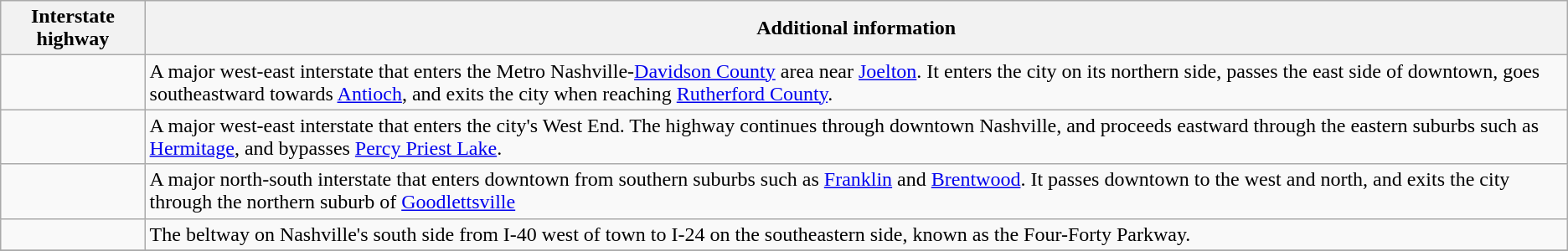<table class="wikitable">
<tr>
<th>Interstate highway</th>
<th>Additional information</th>
</tr>
<tr>
<td></td>
<td>A major west-east interstate that enters the Metro Nashville-<a href='#'>Davidson County</a> area near <a href='#'>Joelton</a>. It enters the city on its northern side, passes the east side of downtown, goes southeastward towards <a href='#'>Antioch</a>, and exits the city when reaching <a href='#'>Rutherford County</a>.</td>
</tr>
<tr>
<td></td>
<td>A major west-east interstate that enters the city's West End. The highway continues through downtown Nashville, and proceeds eastward through the eastern suburbs such as <a href='#'>Hermitage</a>, and bypasses <a href='#'>Percy Priest Lake</a>.</td>
</tr>
<tr>
<td></td>
<td>A major north-south interstate that enters downtown from southern suburbs such as <a href='#'>Franklin</a> and <a href='#'>Brentwood</a>. It passes downtown to the west and north, and exits the city through the northern suburb of <a href='#'>Goodlettsville</a></td>
</tr>
<tr>
<td></td>
<td>The beltway on Nashville's south side from I-40 west of town to I-24 on the southeastern side, known as the Four-Forty Parkway.</td>
</tr>
<tr>
</tr>
</table>
